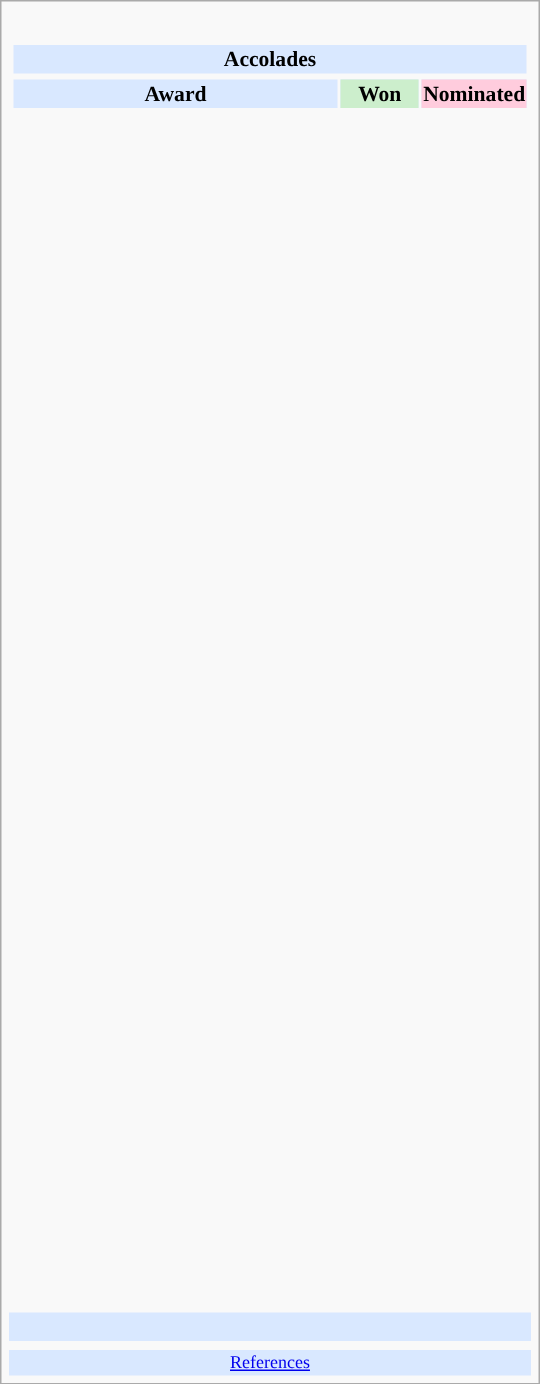<table class="infobox" style="width: 25em; text-align: left; font-size: 90%; vertical-align: middle;">
<tr>
<td colspan="5" style="text-align:center;"></td>
</tr>
<tr>
<td colspan=4><br><table class="collapsible collapsed" style="width:100%;">
<tr>
<th colspan="4" style="background:#d9e8ff; text-align:center;">Accolades</th>
</tr>
<tr>
</tr>
<tr style="background:#d9e8ff; text-align:center;">
<td style="text-align:center;"><strong>Award</strong></td>
<td style="text-align:center; background:#cec; text-size:0.9em; width:50px;"><strong>Won</strong></td>
<td style="text-align:center; background:#fcd; text-size:0.9em; width:50px;"><strong>Nominated</strong></td>
</tr>
<tr>
<td style="text-align:center;"><br></td>
<td></td>
<td></td>
</tr>
<tr>
<td style="text-align:center;"><br></td>
<td></td>
<td></td>
</tr>
<tr>
<td style="text-align:center;"><br></td>
<td></td>
<td></td>
</tr>
<tr>
<td style="text-align:center;"><br></td>
<td></td>
<td></td>
</tr>
<tr>
<td style="text-align:center;"><br></td>
<td></td>
<td></td>
</tr>
<tr>
<td style="text-align:center;"><br></td>
<td></td>
<td></td>
</tr>
<tr>
<td style="text-align:center;"><br></td>
<td></td>
<td></td>
</tr>
<tr>
<td style="text-align:center;"><br></td>
<td></td>
<td></td>
</tr>
<tr>
<td style="text-align:center;"><br></td>
<td></td>
<td></td>
</tr>
<tr>
<td style="text-align:center;"><br></td>
<td></td>
<td></td>
</tr>
<tr>
<td style="text-align:center;"><br></td>
<td></td>
<td></td>
</tr>
<tr>
<td style="text-align:center;"><br></td>
<td></td>
<td></td>
</tr>
<tr>
<td style="text-align:center;"><br></td>
<td></td>
<td></td>
</tr>
<tr>
<td style="text-align:center;"><br></td>
<td></td>
<td></td>
</tr>
<tr>
<td style="text-align:center;"><br></td>
<td></td>
<td></td>
</tr>
<tr>
<td style="text-align:center;"><br></td>
<td></td>
<td></td>
</tr>
<tr>
<td style="text-align:center;"><br></td>
<td></td>
<td></td>
</tr>
<tr>
<td style="text-align:center;"><br></td>
<td></td>
<td></td>
</tr>
<tr>
<td style="text-align:center;"><br></td>
<td></td>
<td></td>
</tr>
<tr>
<td style="text-align:center;"><br></td>
<td></td>
<td></td>
</tr>
<tr>
<td style="text-align:center;"><br></td>
<td></td>
<td></td>
</tr>
<tr>
<td style="text-align:center;"><br></td>
<td></td>
<td></td>
</tr>
<tr>
<td style="text-align:center;"><br></td>
<td></td>
<td></td>
</tr>
<tr>
<td style="text-align:center;"><br></td>
<td></td>
<td></td>
</tr>
<tr>
<td style="text-align:center;"><br></td>
<td></td>
<td></td>
</tr>
<tr>
<td style="text-align:center;"><br></td>
<td></td>
<td></td>
</tr>
<tr>
<td style="text-align:center;"><br></td>
<td></td>
<td></td>
</tr>
<tr>
<td style="text-align:center;"><br></td>
<td></td>
<td></td>
</tr>
<tr>
<td style="text-align:center;"><br></td>
<td></td>
<td></td>
</tr>
<tr>
<td style="text-align:center;"><br></td>
<td></td>
<td></td>
</tr>
<tr>
<td style="text-align:center;"><br></td>
<td></td>
<td></td>
</tr>
<tr>
<td style="text-align:center;"><br></td>
<td></td>
<td></td>
</tr>
<tr>
<td style="text-align:center;"><br></td>
<td></td>
<td></td>
</tr>
<tr>
<td style="text-align:center;"><br></td>
<td></td>
<td></td>
</tr>
<tr>
<td style="text-align:center;"><br></td>
<td></td>
<td></td>
</tr>
<tr>
<td style="text-align:center;"><br></td>
<td></td>
<td></td>
</tr>
<tr>
<td style="text-align:center;"><br></td>
<td></td>
<td></td>
</tr>
<tr>
<td style="text-align:center;"><br></td>
<td></td>
<td></td>
</tr>
</table>
</td>
</tr>
<tr style="background:#d9e8ff;">
<td style="text-align:center;" colspan="3"><br></td>
</tr>
<tr>
<td></td>
<td></td>
<td></td>
</tr>
<tr style="background:#d9e8ff;">
<td colspan="4" style="font-size: smaller; text-align:center;"><a href='#'>References</a></td>
</tr>
</table>
